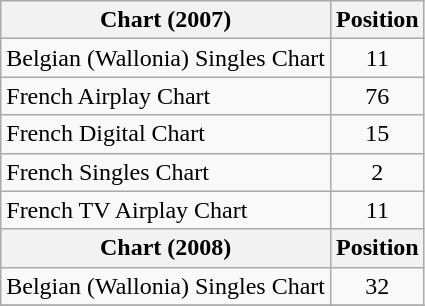<table class="wikitable sortable">
<tr>
<th>Chart (2007)</th>
<th>Position</th>
</tr>
<tr>
<td>Belgian (Wallonia) Singles Chart</td>
<td align="center">11</td>
</tr>
<tr>
<td>French Airplay Chart</td>
<td align="center">76</td>
</tr>
<tr>
<td>French Digital Chart</td>
<td align="center">15</td>
</tr>
<tr>
<td>French Singles Chart</td>
<td align="center">2</td>
</tr>
<tr>
<td>French TV Airplay Chart</td>
<td align="center">11</td>
</tr>
<tr>
<th>Chart (2008)</th>
<th>Position</th>
</tr>
<tr>
<td>Belgian (Wallonia) Singles Chart</td>
<td align="center">32</td>
</tr>
<tr>
</tr>
</table>
